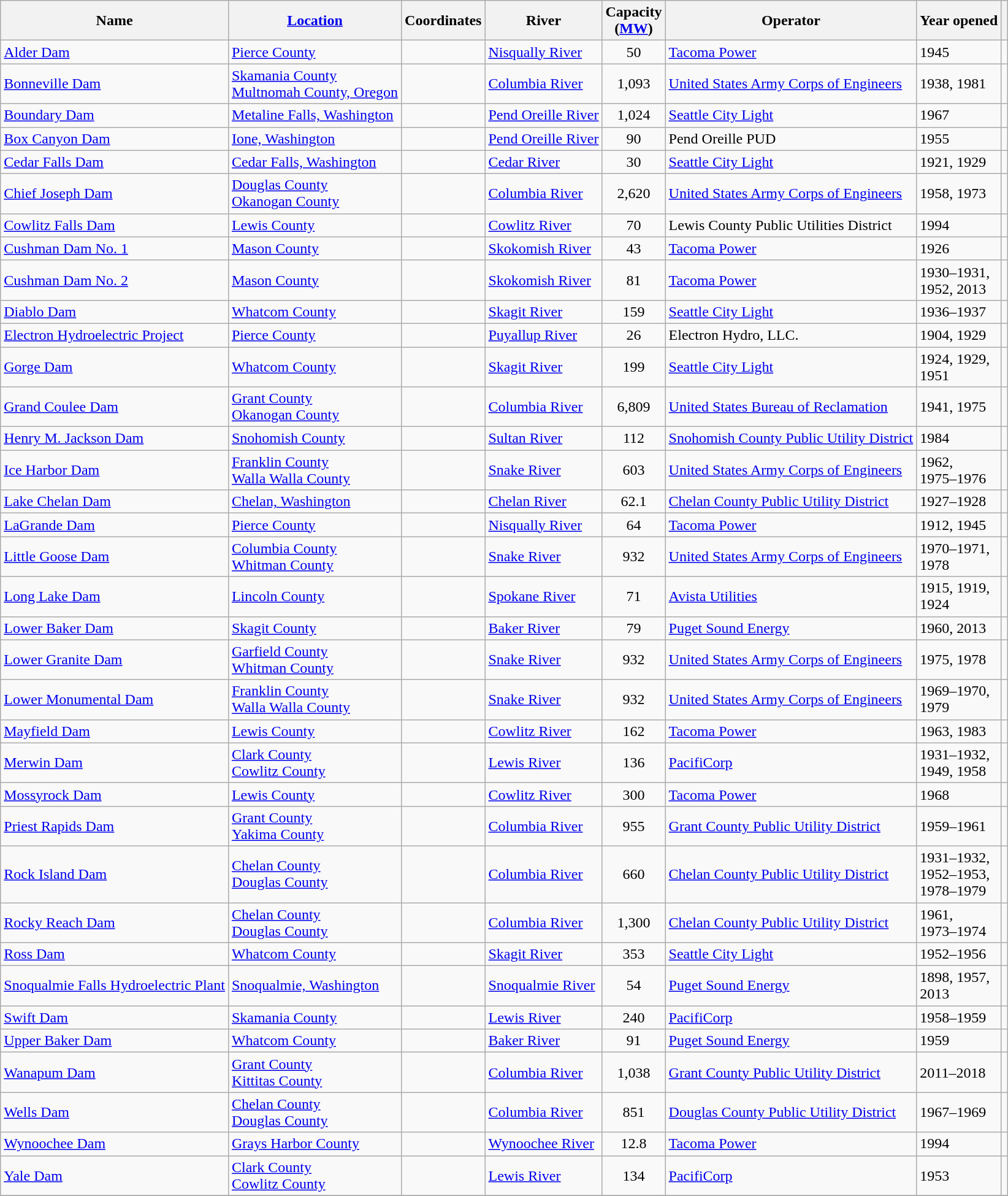<table class="wikitable sortable">
<tr>
<th>Name</th>
<th><a href='#'>Location</a></th>
<th width="12em">Coordinates</th>
<th>River</th>
<th>Capacity<br>(<a href='#'>MW</a>)</th>
<th>Operator</th>
<th>Year opened</th>
<th></th>
</tr>
<tr>
<td><a href='#'>Alder Dam</a></td>
<td><a href='#'>Pierce County</a></td>
<td></td>
<td><a href='#'>Nisqually River</a></td>
<td align=center>50</td>
<td><a href='#'>Tacoma Power</a></td>
<td>1945</td>
<td></td>
</tr>
<tr>
<td><a href='#'>Bonneville Dam</a></td>
<td><a href='#'>Skamania County</a><br><a href='#'>Multnomah County, Oregon</a></td>
<td></td>
<td><a href='#'>Columbia River</a></td>
<td align=center>1,093</td>
<td><a href='#'>United States Army Corps of Engineers</a></td>
<td>1938, 1981</td>
<td></td>
</tr>
<tr>
<td><a href='#'>Boundary Dam</a></td>
<td><a href='#'>Metaline Falls, Washington</a></td>
<td></td>
<td><a href='#'>Pend Oreille River</a></td>
<td align=center>1,024</td>
<td><a href='#'>Seattle City Light</a></td>
<td>1967</td>
<td></td>
</tr>
<tr>
<td><a href='#'>Box Canyon Dam</a></td>
<td><a href='#'>Ione, Washington</a></td>
<td></td>
<td><a href='#'>Pend Oreille River</a></td>
<td align=center>90</td>
<td>Pend Oreille PUD</td>
<td>1955</td>
<td></td>
</tr>
<tr>
<td><a href='#'>Cedar Falls Dam</a></td>
<td><a href='#'>Cedar Falls, Washington</a></td>
<td></td>
<td><a href='#'>Cedar River</a></td>
<td align=center>30</td>
<td><a href='#'>Seattle City Light</a></td>
<td>1921, 1929</td>
<td></td>
</tr>
<tr>
<td><a href='#'>Chief Joseph Dam</a></td>
<td><a href='#'>Douglas County</a><br><a href='#'>Okanogan County</a></td>
<td></td>
<td><a href='#'>Columbia River</a></td>
<td align=center>2,620</td>
<td><a href='#'>United States Army Corps of Engineers</a></td>
<td>1958, 1973</td>
<td></td>
</tr>
<tr>
<td><a href='#'>Cowlitz Falls Dam</a></td>
<td><a href='#'>Lewis County</a></td>
<td></td>
<td><a href='#'>Cowlitz River</a></td>
<td align=center>70</td>
<td>Lewis County Public Utilities District</td>
<td>1994</td>
<td></td>
</tr>
<tr>
<td><a href='#'>Cushman Dam No. 1</a></td>
<td><a href='#'>Mason County</a></td>
<td></td>
<td><a href='#'>Skokomish River</a></td>
<td align=center>43</td>
<td><a href='#'>Tacoma Power</a></td>
<td>1926</td>
<td></td>
</tr>
<tr>
<td><a href='#'>Cushman Dam No. 2</a></td>
<td><a href='#'>Mason County</a></td>
<td></td>
<td><a href='#'>Skokomish River</a></td>
<td align=center>81</td>
<td><a href='#'>Tacoma Power</a></td>
<td>1930–1931,<br>1952, 2013</td>
<td></td>
</tr>
<tr>
<td><a href='#'>Diablo Dam</a></td>
<td><a href='#'>Whatcom County</a></td>
<td></td>
<td><a href='#'>Skagit River</a></td>
<td align=center>159</td>
<td><a href='#'>Seattle City Light</a></td>
<td>1936–1937</td>
<td></td>
</tr>
<tr>
<td><a href='#'>Electron Hydroelectric Project</a></td>
<td><a href='#'>Pierce County</a></td>
<td></td>
<td><a href='#'>Puyallup River</a></td>
<td align=center>26</td>
<td>Electron Hydro, LLC.</td>
<td>1904, 1929</td>
<td></td>
</tr>
<tr>
<td><a href='#'>Gorge Dam</a></td>
<td><a href='#'>Whatcom County</a></td>
<td></td>
<td><a href='#'>Skagit River</a></td>
<td align=center>199</td>
<td><a href='#'>Seattle City Light</a></td>
<td>1924, 1929,<br>1951</td>
<td></td>
</tr>
<tr>
<td><a href='#'>Grand Coulee Dam</a></td>
<td><a href='#'>Grant County</a><br><a href='#'>Okanogan County</a></td>
<td></td>
<td><a href='#'>Columbia River</a></td>
<td align=center>6,809</td>
<td><a href='#'>United States Bureau of Reclamation</a></td>
<td>1941, 1975</td>
<td></td>
</tr>
<tr>
<td><a href='#'>Henry M. Jackson Dam</a></td>
<td><a href='#'>Snohomish County</a></td>
<td></td>
<td><a href='#'>Sultan River</a></td>
<td align=center>112</td>
<td><a href='#'>Snohomish County Public Utility District</a></td>
<td>1984</td>
<td></td>
</tr>
<tr>
<td><a href='#'>Ice Harbor Dam</a></td>
<td><a href='#'>Franklin County</a><br><a href='#'>Walla Walla County</a></td>
<td></td>
<td><a href='#'>Snake River</a></td>
<td align=center>603</td>
<td><a href='#'>United States Army Corps of Engineers</a></td>
<td>1962,<br>1975–1976</td>
<td></td>
</tr>
<tr>
<td><a href='#'>Lake Chelan Dam</a></td>
<td><a href='#'>Chelan, Washington</a></td>
<td></td>
<td><a href='#'>Chelan River</a></td>
<td align=center>62.1</td>
<td><a href='#'>Chelan County Public Utility District</a></td>
<td>1927–1928</td>
<td></td>
</tr>
<tr>
<td><a href='#'>LaGrande Dam</a></td>
<td><a href='#'>Pierce County</a></td>
<td></td>
<td><a href='#'>Nisqually River</a></td>
<td align=center>64</td>
<td><a href='#'>Tacoma Power</a></td>
<td>1912, 1945</td>
<td></td>
</tr>
<tr>
<td><a href='#'>Little Goose Dam</a></td>
<td><a href='#'>Columbia County</a><br><a href='#'>Whitman County</a></td>
<td></td>
<td><a href='#'>Snake River</a></td>
<td align=center>932</td>
<td><a href='#'>United States Army Corps of Engineers</a></td>
<td>1970–1971,<br>1978</td>
<td></td>
</tr>
<tr>
<td><a href='#'>Long Lake Dam</a></td>
<td><a href='#'>Lincoln County</a></td>
<td></td>
<td><a href='#'>Spokane River</a></td>
<td align=center>71</td>
<td><a href='#'>Avista Utilities</a></td>
<td>1915, 1919,<br>1924</td>
<td></td>
</tr>
<tr>
<td><a href='#'>Lower Baker Dam</a></td>
<td><a href='#'>Skagit County</a></td>
<td></td>
<td><a href='#'>Baker River</a></td>
<td align=center>79</td>
<td><a href='#'>Puget Sound Energy</a></td>
<td>1960, 2013</td>
<td></td>
</tr>
<tr>
<td><a href='#'>Lower Granite Dam</a></td>
<td><a href='#'>Garfield County</a><br><a href='#'>Whitman County</a></td>
<td></td>
<td><a href='#'>Snake River</a></td>
<td align=center>932</td>
<td><a href='#'>United States Army Corps of Engineers</a></td>
<td>1975, 1978</td>
<td></td>
</tr>
<tr>
<td><a href='#'>Lower Monumental Dam</a></td>
<td><a href='#'>Franklin County</a><br><a href='#'>Walla Walla County</a></td>
<td></td>
<td><a href='#'>Snake River</a></td>
<td align=center>932</td>
<td><a href='#'>United States Army Corps of Engineers</a></td>
<td>1969–1970,<br>1979</td>
<td></td>
</tr>
<tr>
<td><a href='#'>Mayfield Dam</a></td>
<td><a href='#'>Lewis County</a></td>
<td></td>
<td><a href='#'>Cowlitz River</a></td>
<td align=center>162</td>
<td><a href='#'>Tacoma Power</a></td>
<td>1963, 1983</td>
<td></td>
</tr>
<tr>
<td><a href='#'>Merwin Dam</a></td>
<td><a href='#'>Clark County</a><br><a href='#'>Cowlitz County</a></td>
<td></td>
<td><a href='#'>Lewis River</a></td>
<td align=center>136</td>
<td><a href='#'>PacifiCorp</a></td>
<td>1931–1932,<br>1949, 1958</td>
<td></td>
</tr>
<tr>
<td><a href='#'>Mossyrock Dam</a></td>
<td><a href='#'>Lewis County</a></td>
<td></td>
<td><a href='#'>Cowlitz River</a></td>
<td align=center>300</td>
<td><a href='#'>Tacoma Power</a></td>
<td>1968</td>
<td></td>
</tr>
<tr>
<td><a href='#'>Priest Rapids Dam</a></td>
<td><a href='#'>Grant County</a><br><a href='#'>Yakima County</a></td>
<td></td>
<td><a href='#'>Columbia River</a></td>
<td align=center>955</td>
<td><a href='#'>Grant County Public Utility District</a></td>
<td>1959–1961</td>
<td></td>
</tr>
<tr>
<td><a href='#'>Rock Island Dam</a></td>
<td><a href='#'>Chelan County</a><br><a href='#'>Douglas County</a></td>
<td></td>
<td><a href='#'>Columbia River</a></td>
<td align=center>660</td>
<td><a href='#'>Chelan County Public Utility District</a></td>
<td>1931–1932,<br>1952–1953,<br>1978–1979</td>
<td></td>
</tr>
<tr>
<td><a href='#'>Rocky Reach Dam</a></td>
<td><a href='#'>Chelan County</a><br><a href='#'>Douglas County</a></td>
<td></td>
<td><a href='#'>Columbia River</a></td>
<td align=center>1,300</td>
<td><a href='#'>Chelan County Public Utility District</a></td>
<td>1961,<br>1973–1974</td>
<td></td>
</tr>
<tr>
<td><a href='#'>Ross Dam</a></td>
<td><a href='#'>Whatcom County</a></td>
<td></td>
<td><a href='#'>Skagit River</a></td>
<td align=center>353</td>
<td><a href='#'>Seattle City Light</a></td>
<td>1952–1956</td>
<td></td>
</tr>
<tr>
<td><a href='#'>Snoqualmie Falls Hydroelectric Plant</a></td>
<td><a href='#'>Snoqualmie, Washington</a></td>
<td></td>
<td><a href='#'>Snoqualmie River</a></td>
<td align=center>54</td>
<td><a href='#'>Puget Sound Energy</a></td>
<td>1898, 1957,<br>2013</td>
<td></td>
</tr>
<tr>
<td><a href='#'>Swift Dam</a></td>
<td><a href='#'>Skamania County</a></td>
<td><br></td>
<td><a href='#'>Lewis River</a></td>
<td align=center>240</td>
<td><a href='#'>PacifiCorp</a></td>
<td>1958–1959</td>
<td></td>
</tr>
<tr>
<td><a href='#'>Upper Baker Dam</a></td>
<td><a href='#'>Whatcom County</a></td>
<td></td>
<td><a href='#'>Baker River</a></td>
<td align=center>91</td>
<td><a href='#'>Puget Sound Energy</a></td>
<td>1959</td>
<td></td>
</tr>
<tr>
<td><a href='#'>Wanapum Dam</a></td>
<td><a href='#'>Grant County</a><br><a href='#'>Kittitas County</a></td>
<td></td>
<td><a href='#'>Columbia River</a></td>
<td align=center>1,038</td>
<td><a href='#'>Grant County Public Utility District</a></td>
<td>2011–2018</td>
<td></td>
</tr>
<tr>
<td><a href='#'>Wells Dam</a></td>
<td><a href='#'>Chelan County</a><br><a href='#'>Douglas County</a></td>
<td></td>
<td><a href='#'>Columbia River</a></td>
<td align=center>851</td>
<td><a href='#'>Douglas County Public Utility District</a></td>
<td>1967–1969</td>
<td></td>
</tr>
<tr>
<td><a href='#'>Wynoochee Dam</a></td>
<td><a href='#'>Grays Harbor County</a></td>
<td></td>
<td><a href='#'>Wynoochee River</a></td>
<td align=center>12.8</td>
<td><a href='#'>Tacoma Power</a></td>
<td>1994</td>
<td></td>
</tr>
<tr>
<td><a href='#'>Yale Dam</a></td>
<td><a href='#'>Clark County</a><br><a href='#'>Cowlitz County</a></td>
<td></td>
<td><a href='#'>Lewis River</a></td>
<td align=center>134</td>
<td><a href='#'>PacifiCorp</a></td>
<td>1953</td>
<td></td>
</tr>
<tr>
</tr>
</table>
